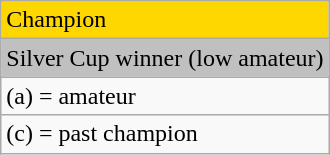<table class="wikitable">
<tr style="background:gold">
<td>Champion</td>
</tr>
<tr style="background:silver">
<td>Silver Cup winner (low amateur)</td>
</tr>
<tr>
<td>(a) = amateur</td>
</tr>
<tr>
<td>(c) = past champion</td>
</tr>
</table>
